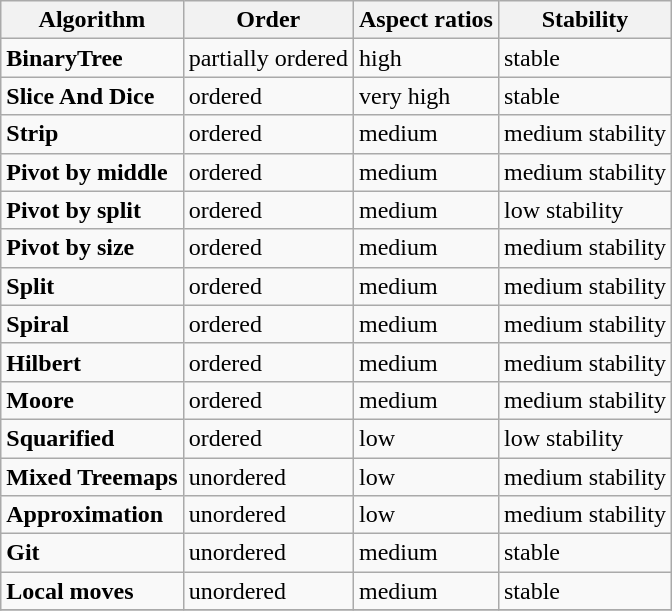<table class="wikitable sortable">
<tr>
<th>Algorithm</th>
<th>Order</th>
<th>Aspect ratios</th>
<th>Stability</th>
</tr>
<tr>
<td><strong>BinaryTree</strong></td>
<td>partially ordered</td>
<td data-sort-value="d">high</td>
<td>stable</td>
</tr>
<tr>
<td><strong>Slice And Dice</strong></td>
<td>ordered</td>
<td data-sort-value="e">very high</td>
<td>stable</td>
</tr>
<tr>
<td><strong>Strip</strong></td>
<td>ordered</td>
<td data-sort-value="c">medium</td>
<td>medium stability</td>
</tr>
<tr>
<td><strong>Pivot by middle</strong></td>
<td>ordered</td>
<td data-sort-value="c">medium</td>
<td>medium stability</td>
</tr>
<tr>
<td><strong>Pivot by split</strong></td>
<td>ordered</td>
<td data-sort-value="c">medium</td>
<td>low stability</td>
</tr>
<tr>
<td><strong>Pivot by size</strong></td>
<td>ordered</td>
<td data-sort-value="c">medium</td>
<td>medium stability</td>
</tr>
<tr>
<td><strong>Split</strong></td>
<td>ordered</td>
<td data-sort-value="c">medium</td>
<td>medium stability</td>
</tr>
<tr>
<td><strong>Spiral</strong></td>
<td>ordered</td>
<td data-sort-value="c">medium</td>
<td>medium stability</td>
</tr>
<tr>
<td><strong>Hilbert</strong></td>
<td>ordered</td>
<td data-sort-value="c">medium</td>
<td>medium stability</td>
</tr>
<tr>
<td><strong>Moore</strong></td>
<td>ordered</td>
<td data-sort-value="c">medium</td>
<td>medium stability</td>
</tr>
<tr>
<td><strong>Squarified</strong></td>
<td>ordered</td>
<td data-sort-value="a">low</td>
<td>low stability</td>
</tr>
<tr>
<td><strong>Mixed Treemaps</strong></td>
<td>unordered</td>
<td data-sort-value="a">low</td>
<td>medium stability</td>
</tr>
<tr>
<td><strong>Approximation</strong></td>
<td>unordered</td>
<td data-sort-value="a">low</td>
<td>medium stability</td>
</tr>
<tr>
<td><strong>Git</strong></td>
<td>unordered</td>
<td data-sort-value="c">medium</td>
<td>stable</td>
</tr>
<tr>
<td><strong>Local moves</strong></td>
<td>unordered</td>
<td data-sort-value="c">medium</td>
<td>stable</td>
</tr>
<tr>
</tr>
</table>
